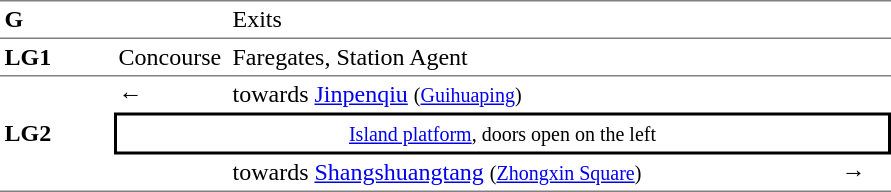<table table border=0 cellspacing=0 cellpadding=3>
<tr>
<td style="border-bottom:solid 1px gray; border-top:solid 1px gray;" valign=top><strong>G</strong></td>
<td style="border-bottom:solid 1px gray; border-top:solid 1px gray;" valign=top></td>
<td style="border-bottom:solid 1px gray; border-top:solid 1px gray;" valign=top>Exits</td>
<td style="border-bottom:solid 1px gray; border-top:solid 1px gray;" valign=top></td>
</tr>
<tr>
<td style="border-bottom:solid 1px gray;" width=70><strong>LG1</strong></td>
<td style="border-bottom:solid 1px gray;" width=70>Concourse</td>
<td style="border-bottom:solid 1px gray;" width=400>Faregates, Station Agent</td>
<td style="border-bottom:solid 1px gray;" width=30></td>
</tr>
<tr>
<td style="border-bottom:solid 1px gray;" rowspan=3><strong>LG2</strong></td>
<td>←</td>
<td> towards <a href='#'>Jinpenqiu</a> <small>(<a href='#'>Guihuaping</a>)</small></td>
<td></td>
</tr>
<tr>
<td style="border-right:solid 2px black;border-left:solid 2px black;border-top:solid 2px black;border-bottom:solid 2px black;text-align:center;" colspan=3><small><a href='#'>Island platform</a>, doors open on the left</small></td>
</tr>
<tr>
<td style="border-bottom:solid 1px gray;"></td>
<td style="border-bottom:solid 1px gray;"> towards <a href='#'>Shangshuangtang</a> <small>(<a href='#'>Zhongxin Square</a>)</small></td>
<td style="border-bottom:solid 1px gray;">→</td>
</tr>
<tr>
</tr>
</table>
